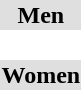<table>
<tr bgcolor="DFDFDF">
<td colspan="4" align="center"><strong>Men</strong></td>
</tr>
<tr>
<td></td>
<td></td>
<td></td>
<td></td>
</tr>
<tr>
<td></td>
<td></td>
<td></td>
<td></td>
</tr>
<tr>
<td></td>
<td></td>
<td></td>
<td></td>
</tr>
<tr>
<td></td>
<td></td>
<td></td>
<td></td>
</tr>
<tr>
</tr>
<tr bgcolor="DFDFDF">
<td colspan="4" align="center"><strong>Women</strong></td>
</tr>
<tr>
<td></td>
<td></td>
<td></td>
<td></td>
</tr>
<tr>
<td></td>
<td></td>
<td></td>
<td></td>
</tr>
</table>
